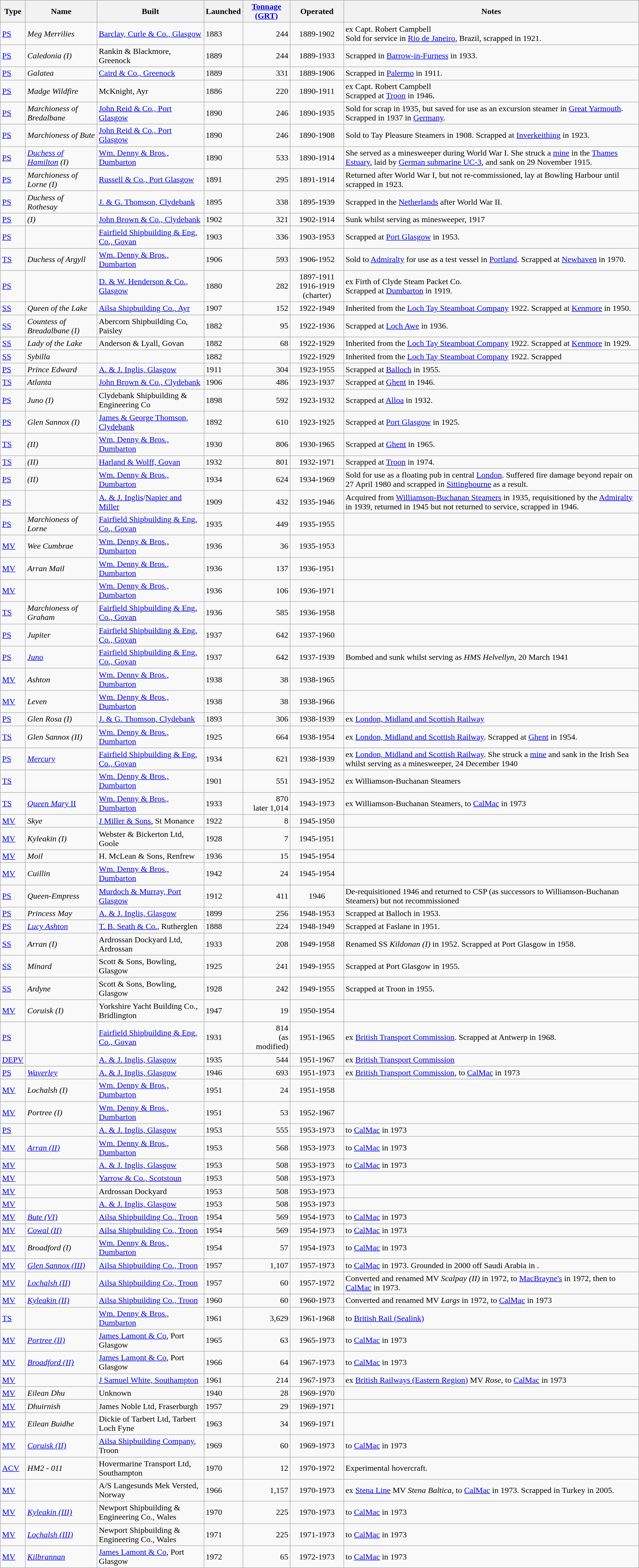<table class="wikitable sortable">
<tr>
<th>Type</th>
<th>Name</th>
<th>Built</th>
<th>Launched</th>
<th><a href='#'>Tonnage (GRT)</a></th>
<th>Operated</th>
<th>Notes</th>
</tr>
<tr>
<td><a href='#'>PS</a></td>
<td><em>Meg Merrilies</em></td>
<td><a href='#'>Barclay, Curle & Co., Glasgow</a></td>
<td>1883</td>
<td align="right">244</td>
<td align="center">1889-1902</td>
<td>ex Capt. Robert Campbell<br>Sold for service in <a href='#'>Rio de Janeiro</a>, Brazil, scrapped in 1921.</td>
</tr>
<tr>
<td><a href='#'>PS</a></td>
<td><em>Caledonia (I)</em></td>
<td>Rankin & Blackmore, Greenock</td>
<td>1889</td>
<td align="right">244</td>
<td align="center">1889-1933</td>
<td>Scrapped in <a href='#'>Barrow-in-Furness</a> in 1933.</td>
</tr>
<tr>
<td><a href='#'>PS</a></td>
<td><em>Galatea</em></td>
<td><a href='#'>Caird & Co., Greenock</a></td>
<td>1889</td>
<td align="right">331</td>
<td align="center">1889-1906</td>
<td>Scrapped in <a href='#'>Palermo</a> in 1911.</td>
</tr>
<tr>
<td><a href='#'>PS</a></td>
<td><em>Madge Wildfire</em></td>
<td>McKnight, Ayr</td>
<td>1886</td>
<td align="right">220</td>
<td align="center">1890-1911</td>
<td>ex Capt. Robert Campbell<br>Scrapped at <a href='#'>Troon</a> in 1946.</td>
</tr>
<tr>
<td><a href='#'>PS</a></td>
<td><em>Marchioness of Bredalbane</em></td>
<td><a href='#'>John Reid & Co., Port Glasgow</a></td>
<td>1890</td>
<td align="right">246</td>
<td align="center">1890-1935</td>
<td>Sold for scrap in 1935, but saved for use as an excursion steamer in <a href='#'>Great Yarmouth</a>. Scrapped in 1937 in <a href='#'>Germany</a>.</td>
</tr>
<tr>
<td><a href='#'>PS</a></td>
<td><em>Marchioness of Bute</em></td>
<td><a href='#'>John Reid & Co., Port Glasgow</a></td>
<td>1890</td>
<td align="right">246</td>
<td align="center">1890-1908</td>
<td>Sold to Tay Pleasure Steamers in 1908. Scrapped at <a href='#'>Inverkeithing</a> in 1923.</td>
</tr>
<tr>
<td><a href='#'>PS</a></td>
<td><em><a href='#'>Duchess of Hamilton</a> (I)</em></td>
<td><a href='#'>Wm. Denny & Bros., Dumbarton</a></td>
<td>1890</td>
<td align="right">533</td>
<td align="center">1890-1914</td>
<td>She served as a minesweeper during World War I. She struck a <a href='#'>mine</a> in the <a href='#'>Thames Estuary</a>, laid by <a href='#'>German submarine UC-3</a>, and sank on 29 November 1915.</td>
</tr>
<tr>
<td><a href='#'>PS</a></td>
<td><em>Marchioness of Lorne (I)</em></td>
<td><a href='#'>Russell & Co., Port Glasgow</a></td>
<td>1891</td>
<td align="right">295</td>
<td align="center">1891-1914</td>
<td>Returned after World War I, but not re-commissioned, lay at Bowling Harbour until scrapped in 1923.</td>
</tr>
<tr>
<td><a href='#'>PS</a></td>
<td><em>Duchess of Rothesay</em></td>
<td><a href='#'>J. & G. Thomson, Clydebank</a></td>
<td>1895</td>
<td align="right">338</td>
<td align="center">1895-1939</td>
<td>Scrapped in the <a href='#'>Netherlands</a> after World War II.</td>
</tr>
<tr>
<td><a href='#'>PS</a></td>
<td> <em>(I)</em></td>
<td><a href='#'>John Brown & Co., Clydebank</a></td>
<td>1902</td>
<td align="right">321</td>
<td align="center">1902-1914</td>
<td>Sunk whilst serving as minesweeper, 1917</td>
</tr>
<tr>
<td><a href='#'>PS</a></td>
<td></td>
<td><a href='#'>Fairfield Shipbuilding & Eng. Co., Govan</a></td>
<td>1903</td>
<td align="right">336</td>
<td align="center">1903-1953</td>
<td>Scrapped at <a href='#'>Port Glasgow</a> in 1953.</td>
</tr>
<tr>
<td><a href='#'>TS</a></td>
<td><em>Duchess of Argyll</em></td>
<td><a href='#'>Wm. Denny & Bros., Dumbarton</a></td>
<td>1906</td>
<td align="right">593</td>
<td align="center">1906-1952</td>
<td>Sold to <a href='#'>Admiralty</a> for use as a test vessel in <a href='#'>Portland</a>. Scrapped at <a href='#'>Newhaven</a> in 1970.</td>
</tr>
<tr>
<td><a href='#'>PS</a></td>
<td></td>
<td><a href='#'>D. & W. Henderson & Co., Glasgow</a></td>
<td>1880</td>
<td align="right">282</td>
<td align="center">1897-1911<br>1916-1919 (charter)</td>
<td>ex Firth of Clyde Steam Packet Co.<br>Scrapped at <a href='#'>Dumbarton</a> in 1919.</td>
</tr>
<tr>
<td><a href='#'>SS</a></td>
<td><em>Queen of the Lake</em></td>
<td><a href='#'>Ailsa Shipbuilding Co., Ayr</a></td>
<td>1907</td>
<td align="right">152</td>
<td align="center">1922-1949</td>
<td>Inherited from the <a href='#'>Loch Tay Steamboat Company</a> 1922. Scrapped at <a href='#'>Kenmore</a> in 1950.</td>
</tr>
<tr>
<td><a href='#'>SS</a></td>
<td><em>Countess of Breadalbane (I)</em></td>
<td>Abercorn Shipbuilding Co, Paisley</td>
<td>1882</td>
<td align="right">95</td>
<td align="center">1922-1936</td>
<td>Scrapped at <a href='#'>Loch Awe</a> in 1936.</td>
</tr>
<tr>
<td><a href='#'>SS</a></td>
<td><em>Lady of the Lake</em></td>
<td>Anderson & Lyall, Govan</td>
<td>1882</td>
<td align="right">68</td>
<td align="center">1922-1929</td>
<td>Inherited from the <a href='#'>Loch Tay Steamboat Company</a> 1922.  Scrapped at <a href='#'>Kenmore</a> in 1929.</td>
</tr>
<tr>
<td><a href='#'>SS</a></td>
<td><em>Sybilla</em></td>
<td></td>
<td>1882</td>
<td align="right"></td>
<td align="center">1922-1929</td>
<td>Inherited from the <a href='#'>Loch Tay Steamboat Company</a> 1922. Scrapped</td>
</tr>
<tr>
<td><a href='#'>PS</a></td>
<td><em>Prince Edward</em></td>
<td><a href='#'>A. & J. Inglis, Glasgow</a></td>
<td>1911</td>
<td align="right">304</td>
<td align="center">1923-1955</td>
<td>Scrapped at <a href='#'>Balloch</a> in 1955.</td>
</tr>
<tr>
<td><a href='#'>TS</a></td>
<td><em>Atlanta</em></td>
<td><a href='#'>John Brown & Co., Clydebank</a></td>
<td>1906</td>
<td align="right">486</td>
<td align="center">1923-1937</td>
<td>Scrapped at <a href='#'>Ghent</a> in 1946.</td>
</tr>
<tr>
<td><a href='#'>PS</a></td>
<td><em>Juno (I)</em></td>
<td>Clydebank Shipbuilding & Engineering Co</td>
<td>1898</td>
<td align="right">592</td>
<td align="center">1923-1932</td>
<td>Scrapped at <a href='#'>Alloa</a> in 1932.</td>
</tr>
<tr>
<td><a href='#'>PS</a></td>
<td><em>Glen Sannox (I)</em></td>
<td><a href='#'>James & George Thomson, Clydebank</a></td>
<td>1892</td>
<td align="right">610</td>
<td align="center">1923-1925</td>
<td>Scrapped at <a href='#'>Port Glasgow</a> in 1925.</td>
</tr>
<tr>
<td><a href='#'>TS</a></td>
<td> <em>(II)</em></td>
<td><a href='#'>Wm. Denny & Bros., Dumbarton</a></td>
<td>1930</td>
<td align="right">806</td>
<td align="center">1930-1965</td>
<td>Scrapped at <a href='#'>Ghent</a> in 1965.</td>
</tr>
<tr>
<td><a href='#'>TS</a></td>
<td> <em>(II)</em></td>
<td><a href='#'>Harland & Wolff, Govan</a></td>
<td>1932</td>
<td align="right">801</td>
<td align="center">1932-1971</td>
<td>Scrapped at <a href='#'>Troon</a> in 1974.</td>
</tr>
<tr>
<td><a href='#'>PS</a></td>
<td> <em>(II)</em></td>
<td><a href='#'>Wm. Denny & Bros., Dumbarton</a></td>
<td>1934</td>
<td align="right">624</td>
<td align="center">1934-1969</td>
<td>Sold for use as a floating pub in central <a href='#'>London</a>. Suffered fire damage beyond repair on 27 April 1980 and scrapped in <a href='#'>Sittingbourne</a> as a result.</td>
</tr>
<tr>
<td><a href='#'>PS</a></td>
<td></td>
<td><a href='#'>A. & J. Inglis</a>/<a href='#'>Napier and Miller</a></td>
<td>1909</td>
<td align="right">432</td>
<td align="center">1935-1946</td>
<td>Acquired from <a href='#'>Williamson-Buchanan Steamers</a> in 1935, requisitioned by the <a href='#'>Admiralty</a> in 1939, returned in 1945 but not returned to service, scrapped in 1946.</td>
</tr>
<tr>
<td><a href='#'>PS</a></td>
<td><em>Marchioness of Lorne</em></td>
<td><a href='#'>Fairfield Shipbuilding & Eng. Co., Govan</a></td>
<td>1935</td>
<td align="right">449</td>
<td align="center">1935-1955</td>
<td></td>
</tr>
<tr>
<td><a href='#'>MV</a></td>
<td><em>Wee Cumbrae</em></td>
<td><a href='#'>Wm. Denny & Bros., Dumbarton</a></td>
<td>1936</td>
<td align="right">36</td>
<td align="center">1935-1953</td>
<td></td>
</tr>
<tr>
<td><a href='#'>MV</a></td>
<td><em>Arran Mail</em></td>
<td><a href='#'>Wm. Denny & Bros., Dumbarton</a></td>
<td>1936</td>
<td align="right">137</td>
<td align="center">1936-1951</td>
<td></td>
</tr>
<tr>
<td><a href='#'>MV</a></td>
<td><em></em></td>
<td><a href='#'>Wm. Denny & Bros., Dumbarton</a></td>
<td>1936</td>
<td align="right">106</td>
<td align="center">1936-1971</td>
<td></td>
</tr>
<tr>
<td><a href='#'>TS</a></td>
<td><em>Marchioness of Graham</em></td>
<td><a href='#'>Fairfield Shipbuilding & Eng. Co., Govan</a></td>
<td>1936</td>
<td align="right">585</td>
<td align="center">1936-1958</td>
<td></td>
</tr>
<tr>
<td><a href='#'>PS</a></td>
<td><em>Jupiter</em></td>
<td><a href='#'>Fairfield Shipbuilding & Eng. Co., Govan</a></td>
<td>1937</td>
<td align="right">642</td>
<td align="center">1937-1960</td>
<td></td>
</tr>
<tr>
<td><a href='#'>PS</a></td>
<td><em><a href='#'>Juno</a></em></td>
<td><a href='#'>Fairfield Shipbuilding & Eng. Co., Govan</a></td>
<td>1937</td>
<td align="right">642</td>
<td align="center">1937-1939</td>
<td>Bombed and sunk whilst serving as <em>HMS Helvellyn</em>, 20 March 1941</td>
</tr>
<tr>
<td><a href='#'>MV</a></td>
<td><em>Ashton</em></td>
<td><a href='#'>Wm. Denny & Bros., Dumbarton</a></td>
<td>1938</td>
<td align="right">38</td>
<td align="center">1938-1965</td>
<td></td>
</tr>
<tr>
<td><a href='#'>MV</a></td>
<td><em>Leven</em></td>
<td><a href='#'>Wm. Denny & Bros., Dumbarton</a></td>
<td>1938</td>
<td align="right">38</td>
<td align="center">1938-1966</td>
<td></td>
</tr>
<tr>
<td><a href='#'>PS</a></td>
<td><em>Glen Rosa (I)</em></td>
<td><a href='#'>J. & G. Thomson, Clydebank</a></td>
<td>1893</td>
<td align="right">306</td>
<td align="center">1938-1939</td>
<td>ex <a href='#'>London, Midland and Scottish Railway</a></td>
</tr>
<tr>
<td><a href='#'>TS</a></td>
<td><em>Glen Sannox (II)</em></td>
<td><a href='#'>Wm. Denny & Bros., Dumbarton</a></td>
<td>1925</td>
<td align="right">664</td>
<td align="center">1938-1954</td>
<td>ex <a href='#'>London, Midland and Scottish Railway</a>. Scrapped at <a href='#'>Ghent</a> in 1954.</td>
</tr>
<tr>
<td><a href='#'>PS</a></td>
<td><em><a href='#'>Mercury</a></em></td>
<td><a href='#'>Fairfield Shipbuilding & Eng. Co., Govan</a></td>
<td>1934</td>
<td align="right">621</td>
<td align="center">1938-1939</td>
<td>ex <a href='#'>London, Midland and Scottish Railway</a>. She struck a <a href='#'>mine</a> and sank in the Irish Sea whilst serving as a minesweeper, 24 December 1940</td>
</tr>
<tr>
<td><a href='#'>TS</a></td>
<td></td>
<td><a href='#'>Wm. Denny & Bros., Dumbarton</a></td>
<td>1901</td>
<td align="right">551</td>
<td align="center">1943-1952</td>
<td>ex Williamson-Buchanan Steamers</td>
</tr>
<tr>
<td><a href='#'>TS</a></td>
<td><a href='#'><em>Queen Mary</em> II</a></td>
<td><a href='#'>Wm. Denny & Bros., Dumbarton</a></td>
<td>1933</td>
<td align="right">870<br>later 1,014</td>
<td align="center">1943-1973</td>
<td>ex Williamson-Buchanan Steamers, to <a href='#'>CalMac</a> in 1973<br></td>
</tr>
<tr>
<td><a href='#'>MV</a></td>
<td><em>Skye</em></td>
<td><a href='#'>J Miller & Sons</a>, St Monance</td>
<td>1922</td>
<td align="right">8</td>
<td align="center">1945-1950</td>
<td></td>
</tr>
<tr>
<td><a href='#'>MV</a></td>
<td><em>Kyleakin (I)</em></td>
<td>Webster & Bickerton Ltd, Goole</td>
<td>1928</td>
<td align="right">7</td>
<td align="center">1945-1951</td>
<td></td>
</tr>
<tr>
<td><a href='#'>MV</a></td>
<td><em>Moil</em></td>
<td>H. McLean & Sons, Renfrew</td>
<td>1936</td>
<td align="right">15</td>
<td align="center">1945-1954</td>
<td></td>
</tr>
<tr>
<td><a href='#'>MV</a></td>
<td><em>Cuillin</em></td>
<td><a href='#'>Wm. Denny & Bros., Dumbarton</a></td>
<td>1942</td>
<td align="right">24</td>
<td align="center">1945-1954</td>
<td></td>
</tr>
<tr>
<td><a href='#'>PS</a></td>
<td><em>Queen-Empress</em></td>
<td><a href='#'>Murdoch & Murray, Port Glasgow</a></td>
<td>1912</td>
<td align="right">411</td>
<td align="center">1946</td>
<td>De-requisitioned 1946 and returned to CSP (as successors to Williamson-Buchanan Steamers) but not recommissioned</td>
</tr>
<tr>
<td><a href='#'>PS</a></td>
<td><em>Princess May</em></td>
<td><a href='#'>A. & J. Inglis, Glasgow</a></td>
<td>1899</td>
<td align="right">256</td>
<td align="center">1948-1953</td>
<td>Scrapped at Balloch in 1953.</td>
</tr>
<tr>
<td><a href='#'>PS</a></td>
<td><em><a href='#'>Lucy Ashton</a></em></td>
<td><a href='#'>T. B. Seath & Co.</a>, Rutherglen</td>
<td>1888</td>
<td align="right">224</td>
<td align="center">1948-1949</td>
<td>Scrapped at Faslane in 1951.</td>
</tr>
<tr>
<td><a href='#'>SS</a></td>
<td><em>Arran (I)</em></td>
<td>Ardrossan Dockyard Ltd, Ardrossan</td>
<td>1933</td>
<td align="right">208</td>
<td align="center">1949-1958</td>
<td>Renamed SS <em>Kildonan (I)</em> in 1952. Scrapped at Port Glasgow in 1958.</td>
</tr>
<tr>
<td><a href='#'>SS</a></td>
<td><em>Minard</em></td>
<td>Scott & Sons, Bowling, Glasgow</td>
<td>1925</td>
<td align="right">241</td>
<td align="center">1949-1955</td>
<td>Scrapped at Port Glasgow in 1955.</td>
</tr>
<tr>
<td><a href='#'>SS</a></td>
<td><em>Ardyne</em></td>
<td>Scott & Sons, Bowling, Glasgow</td>
<td>1928</td>
<td align="right">242</td>
<td align="center">1949-1955</td>
<td>Scrapped at Troon in 1955.</td>
</tr>
<tr>
<td><a href='#'>MV</a></td>
<td><em>Coruisk (I)</em></td>
<td>Yorkshire Yacht Building Co., Bridlington</td>
<td>1947</td>
<td align="right">19</td>
<td align="center">1950-1954</td>
<td></td>
</tr>
<tr>
<td><a href='#'>PS</a></td>
<td></td>
<td><a href='#'>Fairfield Shipbuilding & Eng. Co., Govan</a></td>
<td>1931</td>
<td align="right">814<br>(as modified)</td>
<td align="center">1951-1965</td>
<td>ex <a href='#'>British Transport Commission</a>. Scrapped at Antwerp in 1968.</td>
</tr>
<tr>
<td><a href='#'>DE</a><a href='#'>PV</a></td>
<td></td>
<td><a href='#'>A. & J. Inglis, Glasgow</a></td>
<td>1935</td>
<td align="right">544</td>
<td align="center">1951-1967</td>
<td>ex <a href='#'>British Transport Commission</a></td>
</tr>
<tr>
<td><a href='#'>PS</a></td>
<td><em><a href='#'>Waverley</a></em></td>
<td><a href='#'>A. & J. Inglis, Glasgow</a></td>
<td>1946</td>
<td align="right">693</td>
<td align="center">1951-1973</td>
<td>ex <a href='#'>British Transport Commission</a>, to <a href='#'>CalMac</a> in 1973</td>
</tr>
<tr>
<td><a href='#'>MV</a></td>
<td><em>Lochalsh (I)</em></td>
<td><a href='#'>Wm. Denny & Bros., Dumbarton</a></td>
<td>1951</td>
<td align="right">24</td>
<td align="center">1951-1958</td>
<td></td>
</tr>
<tr>
<td><a href='#'>MV</a></td>
<td><em>Portree (I)</em></td>
<td><a href='#'>Wm. Denny & Bros., Dumbarton</a></td>
<td>1951</td>
<td align="right">53</td>
<td align="center">1952-1967</td>
<td></td>
</tr>
<tr>
<td><a href='#'>PS</a></td>
<td></td>
<td><a href='#'>A. & J. Inglis, Glasgow</a></td>
<td>1953</td>
<td align="right">555</td>
<td align="center">1953-1973</td>
<td>to <a href='#'>CalMac</a> in 1973<br></td>
</tr>
<tr>
<td><a href='#'>MV</a></td>
<td><em><a href='#'>Arran (II)</a></em></td>
<td><a href='#'>Wm. Denny & Bros., Dumbarton</a></td>
<td>1953</td>
<td align="right">568</td>
<td align="center">1953-1973</td>
<td>to <a href='#'>CalMac</a> in 1973</td>
</tr>
<tr>
<td><a href='#'>MV</a></td>
<td></td>
<td><a href='#'>A. & J. Inglis, Glasgow</a></td>
<td>1953</td>
<td align="right">508</td>
<td align="center">1953-1973</td>
<td>to <a href='#'>CalMac</a> in 1973</td>
</tr>
<tr>
<td><a href='#'>MV</a></td>
<td></td>
<td><a href='#'>Yarrow & Co., Scotstoun</a></td>
<td>1953</td>
<td align="right">508</td>
<td align="center">1953-1973</td>
<td><br></td>
</tr>
<tr>
<td><a href='#'>MV</a></td>
<td></td>
<td>Ardrossan Dockyard</td>
<td>1953</td>
<td align="right">508</td>
<td align="center">1953-1973</td>
<td></td>
</tr>
<tr>
<td><a href='#'>MV</a></td>
<td></td>
<td><a href='#'>A. & J. Inglis, Glasgow</a></td>
<td>1953</td>
<td align="right">508</td>
<td align="center">1953-1973</td>
<td></td>
</tr>
<tr>
<td><a href='#'>MV</a></td>
<td><em><a href='#'>Bute (VI)</a></em></td>
<td><a href='#'>Ailsa Shipbuilding Co., Troon</a></td>
<td>1954</td>
<td align="right">569</td>
<td align="center">1954-1973</td>
<td>to <a href='#'>CalMac</a> in 1973</td>
</tr>
<tr>
<td><a href='#'>MV</a></td>
<td><em><a href='#'>Cowal (II)</a></em></td>
<td><a href='#'>Ailsa Shipbuilding Co., Troon</a></td>
<td>1954</td>
<td align="right">569</td>
<td align="center">1954-1973</td>
<td>to <a href='#'>CalMac</a> in 1973</td>
</tr>
<tr>
<td><a href='#'>MV</a></td>
<td><em>Broadford (I)</em></td>
<td><a href='#'>Wm. Denny & Bros., Dumbarton</a></td>
<td>1954</td>
<td align="right">57</td>
<td align="center">1954-1973</td>
<td>to <a href='#'>CalMac</a> in 1973</td>
</tr>
<tr>
<td><a href='#'>MV</a></td>
<td><em><a href='#'>Glen Sannox (III)</a></em></td>
<td><a href='#'>Ailsa Shipbuilding Co., Troon</a></td>
<td>1957</td>
<td align="right">1,107</td>
<td align="center">1957-1973</td>
<td>to <a href='#'>CalMac</a> in 1973. Grounded in 2000 off Saudi Arabia in .</td>
</tr>
<tr>
<td><a href='#'>MV</a></td>
<td><em><a href='#'>Lochalsh (II)</a></em></td>
<td><a href='#'>Ailsa Shipbuilding Co., Troon</a></td>
<td>1957</td>
<td align="right">60</td>
<td align="center">1957-1972</td>
<td>Converted and renamed MV <em>Scalpay (II)</em> in 1972, to <a href='#'>MacBrayne's</a> in 1972, then to <a href='#'>CalMac</a> in 1973.</td>
</tr>
<tr>
<td><a href='#'>MV</a></td>
<td><em><a href='#'>Kyleakin (II)</a></em></td>
<td><a href='#'>Ailsa Shipbuilding Co., Troon</a></td>
<td>1960</td>
<td align="right">60</td>
<td align="center">1960-1973</td>
<td>Converted and renamed MV <em>Largs</em> in 1972, to <a href='#'>CalMac</a> in 1973</td>
</tr>
<tr>
<td><a href='#'>TS</a></td>
<td></td>
<td><a href='#'>Wm. Denny & Bros., Dumbarton</a></td>
<td>1961</td>
<td align="right">3,629</td>
<td align="center">1961-1968</td>
<td>to <a href='#'>British Rail (Sealink)</a></td>
</tr>
<tr>
<td><a href='#'>MV</a></td>
<td><em><a href='#'>Portree (II)</a></em></td>
<td><a href='#'>James Lamont & Co</a>, Port Glasgow</td>
<td>1965</td>
<td align="right">63</td>
<td align="center">1965-1973</td>
<td>to <a href='#'>CalMac</a> in 1973</td>
</tr>
<tr>
<td><a href='#'>MV</a></td>
<td><em><a href='#'>Broadford (II)</a></em></td>
<td><a href='#'>James Lamont & Co</a>, Port Glasgow</td>
<td>1966</td>
<td align="right">64</td>
<td align="center">1967-1973</td>
<td>to <a href='#'>CalMac</a> in 1973</td>
</tr>
<tr>
<td><a href='#'>MV</a></td>
<td></td>
<td><a href='#'>J Samuel White, Southampton</a></td>
<td>1961</td>
<td align="right">214</td>
<td align="center">1967-1973</td>
<td>ex <a href='#'>British Railways (Eastern Region)</a> MV <em>Rose</em>, to <a href='#'>CalMac</a> in 1973</td>
</tr>
<tr>
<td><a href='#'>MV</a></td>
<td><em>Eilean Dhu</em></td>
<td>Unknown</td>
<td>1940</td>
<td align="right">28</td>
<td align="center">1969-1970</td>
<td></td>
</tr>
<tr>
<td><a href='#'>MV</a></td>
<td><em>Dhuirnish</em></td>
<td>James Noble Ltd, Fraserburgh</td>
<td>1957</td>
<td align="right">29</td>
<td align="center">1969-1971</td>
<td></td>
</tr>
<tr>
<td><a href='#'>MV</a></td>
<td><em>Eilean Buidhe</em></td>
<td>Dickie of Tarbert Ltd, Tarbert Loch Fyne</td>
<td>1963</td>
<td align="right">34</td>
<td align="center">1969-1971</td>
<td></td>
</tr>
<tr>
<td><a href='#'>MV</a></td>
<td><em><a href='#'>Coruisk (II)</a></em></td>
<td><a href='#'>Ailsa Shipbuilding Company</a>, Troon</td>
<td>1969</td>
<td align="right">60</td>
<td align="center">1969-1973</td>
<td>to <a href='#'>CalMac</a> in 1973</td>
</tr>
<tr>
<td><a href='#'>ACV</a></td>
<td><em>HM2 - 011</em></td>
<td>Hovermarine Transport Ltd, Southampton</td>
<td>1970</td>
<td align="right">12</td>
<td align="center">1970-1972</td>
<td>Experimental hovercraft.</td>
</tr>
<tr>
<td><a href='#'>MV</a></td>
<td></td>
<td>A/S Langesunds Mek Versted, Norway</td>
<td>1966</td>
<td align="right">1,157</td>
<td align="center">1970-1973</td>
<td>ex <a href='#'>Stena Line</a> MV <em>Stena Baltica</em>, to <a href='#'>CalMac</a> in 1973. Scrapped in Turkey in 2005.</td>
</tr>
<tr>
<td><a href='#'>MV</a></td>
<td><em><a href='#'>Kyleakin (III)</a></em></td>
<td>Newport Shipbuilding & Engineering Co., Wales</td>
<td>1970</td>
<td align="right">225</td>
<td align="center">1970-1973</td>
<td>to <a href='#'>CalMac</a> in 1973</td>
</tr>
<tr>
<td><a href='#'>MV</a></td>
<td><em><a href='#'>Lochalsh (III)</a></em></td>
<td>Newport Shipbuilding & Engineering Co., Wales</td>
<td>1971</td>
<td align="right">225</td>
<td align="center">1971-1973</td>
<td>to <a href='#'>CalMac</a> in 1973</td>
</tr>
<tr>
<td><a href='#'>MV</a></td>
<td><a href='#'><em>Kilbrannan</em></a></td>
<td><a href='#'>James Lamont & Co</a>, Port Glasgow</td>
<td>1972</td>
<td align="right">65</td>
<td align="center">1972-1973</td>
<td>to <a href='#'>CalMac</a> in 1973</td>
</tr>
</table>
